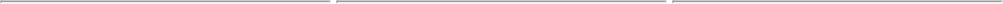<table>
<tr valign=top>
<td width=220><strong></strong><hr></td>
<td width=220><strong></strong><hr></td>
<td width=220><strong></strong><hr></td>
</tr>
</table>
